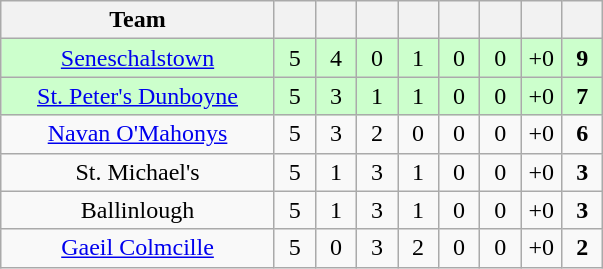<table class="wikitable" style="text-align:center">
<tr>
<th style="width:175px;">Team</th>
<th width="20"></th>
<th width="20"></th>
<th width="20"></th>
<th width="20"></th>
<th width="20"></th>
<th width="20"></th>
<th width="20"></th>
<th width="20"></th>
</tr>
<tr style="background:#cfc;">
<td><a href='#'>Seneschalstown</a></td>
<td>5</td>
<td>4</td>
<td>0</td>
<td>1</td>
<td>0</td>
<td>0</td>
<td>+0</td>
<td><strong>9</strong></td>
</tr>
<tr style="background:#cfc;">
<td><a href='#'>St. Peter's Dunboyne</a></td>
<td>5</td>
<td>3</td>
<td>1</td>
<td>1</td>
<td>0</td>
<td>0</td>
<td>+0</td>
<td><strong>7</strong></td>
</tr>
<tr>
<td><a href='#'>Navan O'Mahonys</a></td>
<td>5</td>
<td>3</td>
<td>2</td>
<td>0</td>
<td>0</td>
<td>0</td>
<td>+0</td>
<td><strong>6</strong></td>
</tr>
<tr>
<td>St. Michael's</td>
<td>5</td>
<td>1</td>
<td>3</td>
<td>1</td>
<td>0</td>
<td>0</td>
<td>+0</td>
<td><strong>3</strong></td>
</tr>
<tr>
<td>Ballinlough</td>
<td>5</td>
<td>1</td>
<td>3</td>
<td>1</td>
<td>0</td>
<td>0</td>
<td>+0</td>
<td><strong>3</strong></td>
</tr>
<tr>
<td><a href='#'>Gaeil Colmcille</a></td>
<td>5</td>
<td>0</td>
<td>3</td>
<td>2</td>
<td>0</td>
<td>0</td>
<td>+0</td>
<td><strong>2</strong></td>
</tr>
</table>
